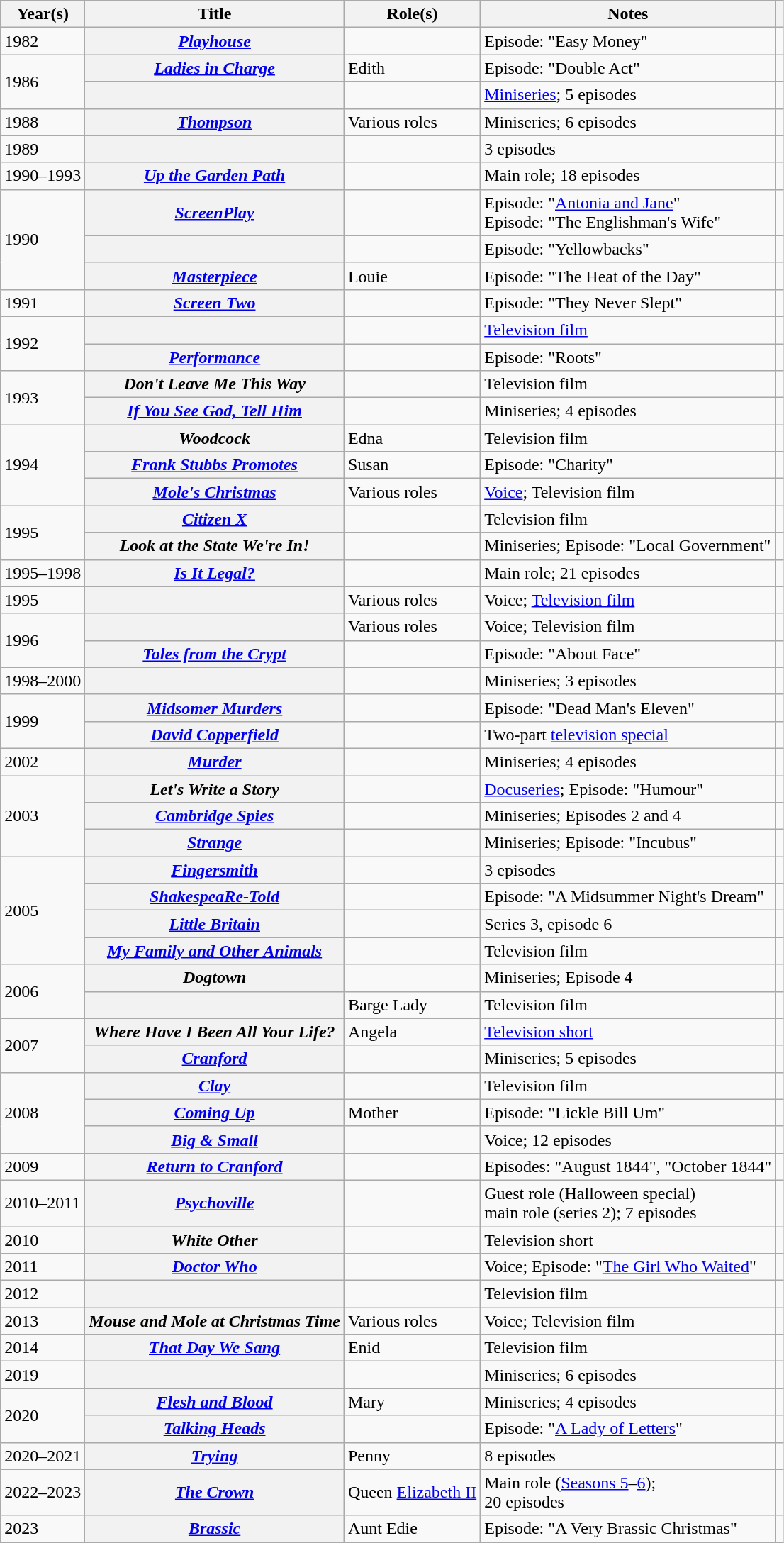<table class="wikitable plainrowheaders sortable">
<tr>
<th scope="col">Year(s)</th>
<th scope="col">Title</th>
<th scope="col">Role(s)</th>
<th scope="col" class="unsortable">Notes</th>
<th scope="col" class="unsortable"></th>
</tr>
<tr>
<td>1982</td>
<th scope="row"><em><a href='#'>Playhouse</a></em></th>
<td></td>
<td>Episode: "Easy Money"</td>
<td style="text-align:center;"></td>
</tr>
<tr>
<td rowspan="2">1986</td>
<th scope="row"><em><a href='#'>Ladies in Charge</a></em></th>
<td>Edith</td>
<td>Episode: "Double Act"</td>
<td style="text-align:center;"></td>
</tr>
<tr>
<th scope="row"><em></em></th>
<td></td>
<td><a href='#'>Miniseries</a>; 5 episodes</td>
<td style="text-align:center;"></td>
</tr>
<tr>
<td>1988</td>
<th scope="row"><em><a href='#'>Thompson</a></em></th>
<td>Various roles</td>
<td>Miniseries; 6 episodes</td>
<td style="text-align:center;"></td>
</tr>
<tr>
<td>1989</td>
<th scope="row"><em></em></th>
<td></td>
<td>3 episodes</td>
<td style="text-align:center;"></td>
</tr>
<tr>
<td>1990–1993</td>
<th scope="row"><em><a href='#'>Up the Garden Path</a></em></th>
<td></td>
<td>Main role; 18 episodes</td>
<td style="text-align:center;"></td>
</tr>
<tr>
<td rowspan="3">1990</td>
<th scope="row"><em><a href='#'>ScreenPlay</a></em></th>
<td></td>
<td>Episode: "<a href='#'>Antonia and Jane</a>" <br> Episode: "The Englishman's Wife"</td>
<td style="text-align:center;"><br></td>
</tr>
<tr>
<th scope="row"><em></em></th>
<td></td>
<td>Episode: "Yellowbacks"</td>
<td style="text-align:center;"></td>
</tr>
<tr>
<th scope="row"><em><a href='#'>Masterpiece</a></em></th>
<td>Louie</td>
<td>Episode: "The Heat of the Day"</td>
<td style="text-align:center;"></td>
</tr>
<tr>
<td>1991</td>
<th scope="row"><em><a href='#'>Screen Two</a></em></th>
<td></td>
<td>Episode: "They Never Slept"</td>
<td style="text-align:center;"></td>
</tr>
<tr>
<td rowspan="2">1992</td>
<th scope="row"><em></em></th>
<td></td>
<td><a href='#'>Television film</a></td>
<td style="text-align:center;"></td>
</tr>
<tr>
<th scope="row"><em><a href='#'>Performance</a></em></th>
<td></td>
<td>Episode: "Roots"</td>
<td style="text-align:center;"></td>
</tr>
<tr>
<td rowspan="2">1993</td>
<th scope="row"><em>Don't Leave Me This Way</em></th>
<td></td>
<td>Television film</td>
<td style="text-align:center;"></td>
</tr>
<tr>
<th scope="row"><em><a href='#'>If You See God, Tell Him</a></em></th>
<td></td>
<td>Miniseries; 4 episodes</td>
<td style="text-align:center;"></td>
</tr>
<tr>
<td rowspan="3">1994</td>
<th scope="row"><em>Woodcock</em></th>
<td>Edna</td>
<td>Television film</td>
<td style="text-align:center;"></td>
</tr>
<tr>
<th scope="row"><em><a href='#'>Frank Stubbs Promotes</a></em></th>
<td>Susan</td>
<td>Episode: "Charity"</td>
<td style="text-align:center;"></td>
</tr>
<tr>
<th scope="row"><em><a href='#'>Mole's Christmas</a></em></th>
<td>Various roles</td>
<td><a href='#'>Voice</a>; Television film</td>
<td style="text-align:center;"></td>
</tr>
<tr>
<td rowspan="2">1995</td>
<th scope="row"><em><a href='#'>Citizen X</a></em></th>
<td></td>
<td>Television film</td>
<td style="text-align:center;"></td>
</tr>
<tr>
<th scope="row"><em>Look at the State We're In!</em></th>
<td></td>
<td>Miniseries; Episode: "Local Government"</td>
<td style="text-align:center;"></td>
</tr>
<tr>
<td>1995–1998</td>
<th scope="row"><em><a href='#'>Is It Legal?</a></em></th>
<td></td>
<td>Main role; 21 episodes</td>
<td style="text-align:center;"></td>
</tr>
<tr>
<td>1995</td>
<th scope="row"><em></em></th>
<td>Various roles</td>
<td>Voice; <a href='#'>Television film</a></td>
<td style="text-align:center;"></td>
</tr>
<tr>
<td rowspan="2">1996</td>
<th scope="row"><em></em></th>
<td>Various roles</td>
<td>Voice; Television film</td>
<td style="text-align:center;"></td>
</tr>
<tr>
<th scope="row"><em><a href='#'>Tales from the Crypt</a></em></th>
<td></td>
<td>Episode: "About Face"</td>
<td style="text-align:center;"></td>
</tr>
<tr>
<td>1998–2000</td>
<th scope="row"><em></em></th>
<td></td>
<td>Miniseries; 3 episodes</td>
<td style="text-align:center;"><br></td>
</tr>
<tr>
<td rowspan="2">1999</td>
<th scope="row"><em><a href='#'>Midsomer Murders</a></em></th>
<td></td>
<td>Episode: "Dead Man's Eleven"</td>
<td style="text-align:center;"></td>
</tr>
<tr>
<th scope="row"><em><a href='#'>David Copperfield</a></em></th>
<td></td>
<td>Two-part <a href='#'>television special</a></td>
<td style="text-align:center;"></td>
</tr>
<tr>
<td>2002</td>
<th scope="row"><em><a href='#'>Murder</a></em></th>
<td></td>
<td>Miniseries; 4 episodes</td>
<td style="text-align:center;"></td>
</tr>
<tr>
<td rowspan="3">2003</td>
<th scope="row"><em>Let's Write a Story</em></th>
<td></td>
<td><a href='#'>Docuseries</a>; Episode: "Humour"</td>
<td style="text-align:center;"><br></td>
</tr>
<tr>
<th scope="row"><em><a href='#'>Cambridge Spies</a></em></th>
<td></td>
<td>Miniseries; Episodes 2 and 4</td>
<td style="text-align:center;"></td>
</tr>
<tr>
<th scope="row"><em><a href='#'>Strange</a></em></th>
<td></td>
<td>Miniseries; Episode: "Incubus"</td>
<td style="text-align:center;"></td>
</tr>
<tr>
<td rowspan="4">2005</td>
<th scope="row"><em><a href='#'>Fingersmith</a></em></th>
<td></td>
<td>3 episodes</td>
<td style="text-align:center;"></td>
</tr>
<tr>
<th scope="row"><em><a href='#'>ShakespeaRe-Told</a></em></th>
<td></td>
<td>Episode: "A Midsummer Night's Dream"</td>
<td style="text-align:center;"></td>
</tr>
<tr>
<th scope="row"><em><a href='#'>Little Britain</a></em></th>
<td></td>
<td>Series 3, episode 6</td>
<td style="text-align:center;"></td>
</tr>
<tr>
<th scope="row"><em><a href='#'>My Family and Other Animals</a></em></th>
<td></td>
<td>Television film</td>
<td style="text-align:center;"></td>
</tr>
<tr>
<td rowspan="2">2006</td>
<th scope="row"><em>Dogtown</em></th>
<td></td>
<td>Miniseries; Episode 4</td>
<td style="text-align:center;"></td>
</tr>
<tr>
<th scope="row"><em></em></th>
<td>Barge Lady</td>
<td>Television film</td>
<td style="text-align:center;"></td>
</tr>
<tr>
<td rowspan="2">2007</td>
<th scope="row"><em>Where Have I Been All Your Life?</em></th>
<td>Angela</td>
<td><a href='#'>Television short</a></td>
<td style="text-align:center;"></td>
</tr>
<tr>
<th scope="row"><em><a href='#'>Cranford</a></em></th>
<td></td>
<td>Miniseries; 5 episodes</td>
<td style="text-align:center;"></td>
</tr>
<tr>
<td rowspan="3">2008</td>
<th scope="row"><em><a href='#'>Clay</a></em></th>
<td></td>
<td>Television film</td>
<td style="text-align:center;"></td>
</tr>
<tr>
<th scope="row"><em><a href='#'>Coming Up</a></em></th>
<td>Mother</td>
<td>Episode: "Lickle Bill Um"</td>
<td style="text-align:center;"></td>
</tr>
<tr>
<th scope="row"><em><a href='#'>Big & Small</a></em></th>
<td></td>
<td>Voice; 12 episodes</td>
<td style="text-align:center;"></td>
</tr>
<tr>
<td>2009</td>
<th scope="row"><em><a href='#'>Return to Cranford</a></em></th>
<td></td>
<td>Episodes: "August 1844", "October 1844"</td>
<td style="text-align:center;"></td>
</tr>
<tr>
<td>2010–2011</td>
<th scope="row"><em><a href='#'>Psychoville</a></em></th>
<td></td>
<td>Guest role (Halloween special) <br> main role (series 2); 7 episodes</td>
<td style="text-align:center;"><br><br></td>
</tr>
<tr>
<td>2010</td>
<th scope="row"><em>White Other</em></th>
<td></td>
<td>Television short</td>
<td style="text-align:center;"></td>
</tr>
<tr>
<td>2011</td>
<th scope="row"><em><a href='#'>Doctor Who</a></em></th>
<td></td>
<td>Voice; Episode: "<a href='#'>The Girl Who Waited</a>"</td>
<td style="text-align:center;"></td>
</tr>
<tr>
<td>2012</td>
<th scope="row"><em></em></th>
<td></td>
<td>Television film</td>
<td style="text-align:center;"></td>
</tr>
<tr>
<td>2013</td>
<th scope="row"><em>Mouse and Mole at Christmas Time</em></th>
<td>Various roles</td>
<td>Voice; Television film</td>
<td style="text-align:center;"></td>
</tr>
<tr>
<td>2014</td>
<th scope="row"><em><a href='#'>That Day We Sang</a></em></th>
<td>Enid</td>
<td>Television film</td>
<td style="text-align:center;"></td>
</tr>
<tr>
<td>2019</td>
<th scope="row"><em></em></th>
<td></td>
<td>Miniseries; 6 episodes</td>
<td style="text-align:center;"></td>
</tr>
<tr>
<td rowspan="2">2020</td>
<th scope="row"><em><a href='#'>Flesh and Blood</a></em></th>
<td>Mary</td>
<td>Miniseries; 4 episodes</td>
<td style="text-align:center;"></td>
</tr>
<tr>
<th scope="row"><em><a href='#'>Talking Heads</a></em></th>
<td></td>
<td>Episode: "<a href='#'>A Lady of Letters</a>"</td>
<td style="text-align:center;"></td>
</tr>
<tr>
<td>2020–2021</td>
<th scope="row"><em><a href='#'>Trying</a></em></th>
<td>Penny</td>
<td>8 episodes</td>
<td style="text-align:center;"></td>
</tr>
<tr>
<td>2022–2023</td>
<th scope="row"><em><a href='#'>The Crown</a></em></th>
<td>Queen <a href='#'>Elizabeth II</a></td>
<td>Main role (<a href='#'>Seasons 5</a>–<a href='#'>6</a>);<br>20 episodes</td>
<td style="text-align:center;"></td>
</tr>
<tr>
<td>2023</td>
<th scope="row"><em><a href='#'>Brassic</a></em></th>
<td>Aunt Edie</td>
<td>Episode: "A Very Brassic Christmas"</td>
<td style="text-align:center;"></td>
</tr>
</table>
